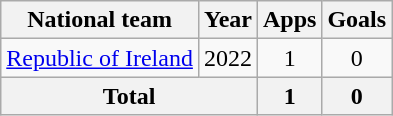<table class="wikitable" style="text-align:center">
<tr>
<th>National team</th>
<th>Year</th>
<th>Apps</th>
<th>Goals</th>
</tr>
<tr>
<td rowspan="1"><a href='#'>Republic of Ireland</a></td>
<td>2022</td>
<td>1</td>
<td>0</td>
</tr>
<tr>
<th colspan="2">Total</th>
<th>1</th>
<th>0</th>
</tr>
</table>
